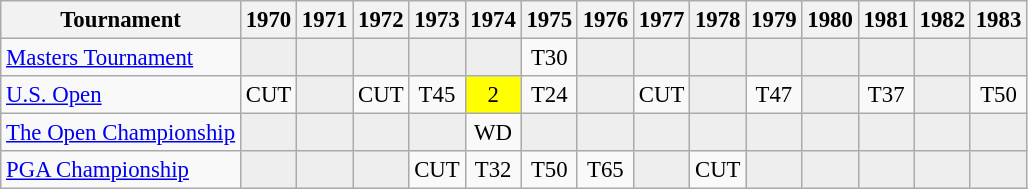<table class="wikitable" style="font-size:95%;text-align:center;">
<tr>
<th>Tournament</th>
<th>1970</th>
<th>1971</th>
<th>1972</th>
<th>1973</th>
<th>1974</th>
<th>1975</th>
<th>1976</th>
<th>1977</th>
<th>1978</th>
<th>1979</th>
<th>1980</th>
<th>1981</th>
<th>1982</th>
<th>1983</th>
</tr>
<tr>
<td align=left><a href='#'>Masters Tournament</a></td>
<td style="background:#eeeeee;"></td>
<td style="background:#eeeeee;"></td>
<td style="background:#eeeeee;"></td>
<td style="background:#eeeeee;"></td>
<td style="background:#eeeeee;"></td>
<td>T30</td>
<td style="background:#eeeeee;"></td>
<td style="background:#eeeeee;"></td>
<td style="background:#eeeeee;"></td>
<td style="background:#eeeeee;"></td>
<td style="background:#eeeeee;"></td>
<td style="background:#eeeeee;"></td>
<td style="background:#eeeeee;"></td>
<td style="background:#eeeeee;"></td>
</tr>
<tr>
<td align=left><a href='#'>U.S. Open</a></td>
<td>CUT</td>
<td style="background:#eeeeee;"></td>
<td>CUT</td>
<td>T45</td>
<td style="background:yellow;">2</td>
<td>T24</td>
<td style="background:#eeeeee;"></td>
<td>CUT</td>
<td style="background:#eeeeee;"></td>
<td>T47</td>
<td style="background:#eeeeee;"></td>
<td>T37</td>
<td style="background:#eeeeee;"></td>
<td>T50</td>
</tr>
<tr>
<td align=left><a href='#'>The Open Championship</a></td>
<td style="background:#eeeeee;"></td>
<td style="background:#eeeeee;"></td>
<td style="background:#eeeeee;"></td>
<td style="background:#eeeeee;"></td>
<td>WD</td>
<td style="background:#eeeeee;"></td>
<td style="background:#eeeeee;"></td>
<td style="background:#eeeeee;"></td>
<td style="background:#eeeeee;"></td>
<td style="background:#eeeeee;"></td>
<td style="background:#eeeeee;"></td>
<td style="background:#eeeeee;"></td>
<td style="background:#eeeeee;"></td>
<td style="background:#eeeeee;"></td>
</tr>
<tr>
<td align=left><a href='#'>PGA Championship</a></td>
<td style="background:#eeeeee;"></td>
<td style="background:#eeeeee;"></td>
<td style="background:#eeeeee;"></td>
<td>CUT</td>
<td>T32</td>
<td>T50</td>
<td>T65</td>
<td style="background:#eeeeee;"></td>
<td>CUT</td>
<td style="background:#eeeeee;"></td>
<td style="background:#eeeeee;"></td>
<td style="background:#eeeeee;"></td>
<td style="background:#eeeeee;"></td>
<td style="background:#eeeeee;"></td>
</tr>
</table>
